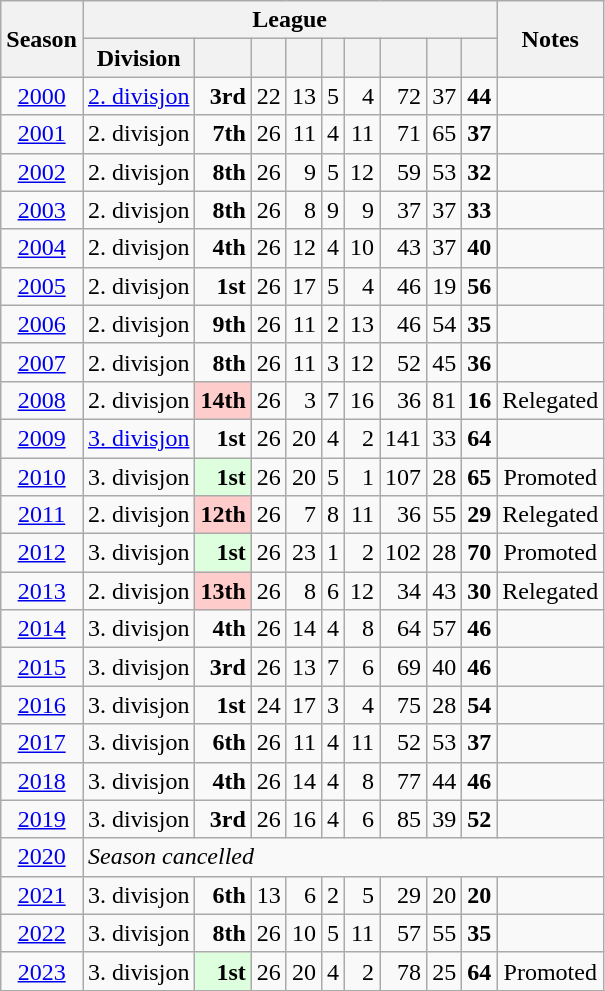<table class="wikitable" style="text-align: center;">
<tr>
<th scope=col rowspan="2">Season</th>
<th colspan="9">League</th>
<th rowspan="2">Notes</th>
</tr>
<tr>
<th>Division</th>
<th></th>
<th></th>
<th></th>
<th></th>
<th></th>
<th></th>
<th></th>
<th></th>
</tr>
<tr>
<td><a href='#'>2000</a></td>
<td><a href='#'>2. divisjon</a></td>
<td align=right><strong>3rd</strong></td>
<td align=right>22</td>
<td align=right>13</td>
<td align=right>5</td>
<td align=right>4</td>
<td align=right>72</td>
<td align=right>37</td>
<td align=right><strong>44</strong></td>
<td></td>
</tr>
<tr>
<td><a href='#'>2001</a></td>
<td>2. divisjon</td>
<td align=right><strong>7th</strong></td>
<td align=right>26</td>
<td align=right>11</td>
<td align=right>4</td>
<td align=right>11</td>
<td align=right>71</td>
<td align=right>65</td>
<td align=right><strong>37</strong></td>
<td></td>
</tr>
<tr>
<td><a href='#'>2002</a></td>
<td>2. divisjon</td>
<td align=right><strong>8th</strong></td>
<td align=right>26</td>
<td align=right>9</td>
<td align=right>5</td>
<td align=right>12</td>
<td align=right>59</td>
<td align=right>53</td>
<td align=right><strong>32</strong></td>
<td></td>
</tr>
<tr>
<td><a href='#'>2003</a></td>
<td>2. divisjon</td>
<td align=right><strong>8th</strong></td>
<td align=right>26</td>
<td align=right>8</td>
<td align=right>9</td>
<td align=right>9</td>
<td align=right>37</td>
<td align=right>37</td>
<td align=right><strong>33</strong></td>
<td></td>
</tr>
<tr>
<td><a href='#'>2004</a></td>
<td>2. divisjon</td>
<td align=right><strong>4th</strong></td>
<td align=right>26</td>
<td align=right>12</td>
<td align=right>4</td>
<td align=right>10</td>
<td align=right>43</td>
<td align=right>37</td>
<td align=right><strong>40</strong></td>
<td></td>
</tr>
<tr>
<td><a href='#'>2005</a></td>
<td>2. divisjon</td>
<td align=right><strong>1st</strong></td>
<td align=right>26</td>
<td align=right>17</td>
<td align=right>5</td>
<td align=right>4</td>
<td align=right>46</td>
<td align=right>19</td>
<td align=right><strong>56</strong></td>
<td></td>
</tr>
<tr>
<td><a href='#'>2006</a></td>
<td>2. divisjon</td>
<td align=right><strong>9th</strong></td>
<td align=right>26</td>
<td align=right>11</td>
<td align=right>2</td>
<td align=right>13</td>
<td align=right>46</td>
<td align=right>54</td>
<td align=right><strong>35</strong></td>
<td></td>
</tr>
<tr>
<td><a href='#'>2007</a></td>
<td>2. divisjon</td>
<td align=right><strong>8th</strong></td>
<td align=right>26</td>
<td align=right>11</td>
<td align=right>3</td>
<td align=right>12</td>
<td align=right>52</td>
<td align=right>45</td>
<td align=right><strong>36</strong></td>
<td></td>
</tr>
<tr>
<td><a href='#'>2008</a></td>
<td>2. divisjon</td>
<td align=right bgcolor="#FFCCCC"> <strong>14th</strong></td>
<td align=right>26</td>
<td align=right>3</td>
<td align=right>7</td>
<td align=right>16</td>
<td align=right>36</td>
<td align=right>81</td>
<td align=right><strong>16</strong></td>
<td>Relegated</td>
</tr>
<tr>
<td><a href='#'>2009</a></td>
<td><a href='#'>3. divisjon</a></td>
<td align=right><strong>1st</strong></td>
<td align=right>26</td>
<td align=right>20</td>
<td align=right>4</td>
<td align=right>2</td>
<td align=right>141</td>
<td align=right>33</td>
<td align=right><strong>64</strong></td>
<td></td>
</tr>
<tr>
<td><a href='#'>2010</a></td>
<td>3. divisjon</td>
<td align=right bgcolor="#DDFFDD"> <strong>1st</strong></td>
<td align=right>26</td>
<td align=right>20</td>
<td align=right>5</td>
<td align=right>1</td>
<td align=right>107</td>
<td align=right>28</td>
<td align=right><strong>65</strong></td>
<td>Promoted</td>
</tr>
<tr>
<td><a href='#'>2011</a></td>
<td>2. divisjon</td>
<td align=right bgcolor="#FFCCCC"> <strong>12th</strong></td>
<td align=right>26</td>
<td align=right>7</td>
<td align=right>8</td>
<td align=right>11</td>
<td align=right>36</td>
<td align=right>55</td>
<td align=right><strong>29</strong></td>
<td>Relegated</td>
</tr>
<tr>
<td><a href='#'>2012</a></td>
<td>3. divisjon</td>
<td align=right bgcolor="#DDFFDD"> <strong>1st</strong></td>
<td align=right>26</td>
<td align=right>23</td>
<td align=right>1</td>
<td align=right>2</td>
<td align=right>102</td>
<td align=right>28</td>
<td align=right><strong>70</strong></td>
<td>Promoted</td>
</tr>
<tr>
<td><a href='#'>2013</a></td>
<td>2. divisjon</td>
<td align=right bgcolor="#FFCCCC"> <strong>13th</strong></td>
<td align=right>26</td>
<td align=right>8</td>
<td align=right>6</td>
<td align=right>12</td>
<td align=right>34</td>
<td align=right>43</td>
<td align=right><strong>30</strong></td>
<td>Relegated</td>
</tr>
<tr>
<td><a href='#'>2014</a></td>
<td>3. divisjon</td>
<td align=right><strong>4th</strong></td>
<td align=right>26</td>
<td align=right>14</td>
<td align=right>4</td>
<td align=right>8</td>
<td align=right>64</td>
<td align=right>57</td>
<td align=right><strong>46</strong></td>
<td></td>
</tr>
<tr>
<td><a href='#'>2015</a></td>
<td>3. divisjon</td>
<td align=right><strong>3rd</strong></td>
<td align=right>26</td>
<td align=right>13</td>
<td align=right>7</td>
<td align=right>6</td>
<td align=right>69</td>
<td align=right>40</td>
<td align=right><strong>46</strong></td>
<td></td>
</tr>
<tr>
<td><a href='#'>2016</a></td>
<td>3. divisjon</td>
<td align=right><strong>1st</strong></td>
<td align=right>24</td>
<td align=right>17</td>
<td align=right>3</td>
<td align=right>4</td>
<td align=right>75</td>
<td align=right>28</td>
<td align=right><strong>54</strong></td>
<td></td>
</tr>
<tr>
<td><a href='#'>2017</a></td>
<td>3. divisjon</td>
<td align=right><strong>6th</strong></td>
<td align=right>26</td>
<td align=right>11</td>
<td align=right>4</td>
<td align=right>11</td>
<td align=right>52</td>
<td align=right>53</td>
<td align=right><strong>37</strong></td>
<td></td>
</tr>
<tr>
<td><a href='#'>2018</a></td>
<td>3. divisjon</td>
<td align=right><strong>4th</strong></td>
<td align=right>26</td>
<td align=right>14</td>
<td align=right>4</td>
<td align=right>8</td>
<td align=right>77</td>
<td align=right>44</td>
<td align=right><strong>46</strong></td>
<td></td>
</tr>
<tr>
<td><a href='#'>2019</a></td>
<td>3. divisjon</td>
<td align=right><strong>3rd</strong></td>
<td align=right>26</td>
<td align=right>16</td>
<td align=right>4</td>
<td align=right>6</td>
<td align=right>85</td>
<td align=right>39</td>
<td align=right><strong>52</strong></td>
<td></td>
</tr>
<tr>
<td><a href='#'>2020</a></td>
<td colspan="10" align="left"><em>Season cancelled</em></td>
</tr>
<tr>
<td><a href='#'>2021</a></td>
<td>3. divisjon</td>
<td align=right><strong>6th</strong></td>
<td align=right>13</td>
<td align=right>6</td>
<td align=right>2</td>
<td align=right>5</td>
<td align=right>29</td>
<td align=right>20</td>
<td align=right><strong>20</strong></td>
<td></td>
</tr>
<tr>
<td><a href='#'>2022</a></td>
<td>3. divisjon</td>
<td align=right><strong>8th</strong></td>
<td align=right>26</td>
<td align=right>10</td>
<td align=right>5</td>
<td align=right>11</td>
<td align=right>57</td>
<td align=right>55</td>
<td align=right><strong>35</strong></td>
<td></td>
</tr>
<tr>
<td><a href='#'>2023</a></td>
<td>3. divisjon</td>
<td align=right bgcolor="#DDFFDD"> <strong>1st</strong></td>
<td align=right>26</td>
<td align=right>20</td>
<td align=right>4</td>
<td align=right>2</td>
<td align=right>78</td>
<td align=right>25</td>
<td align=right><strong>64</strong></td>
<td>Promoted</td>
</tr>
</table>
